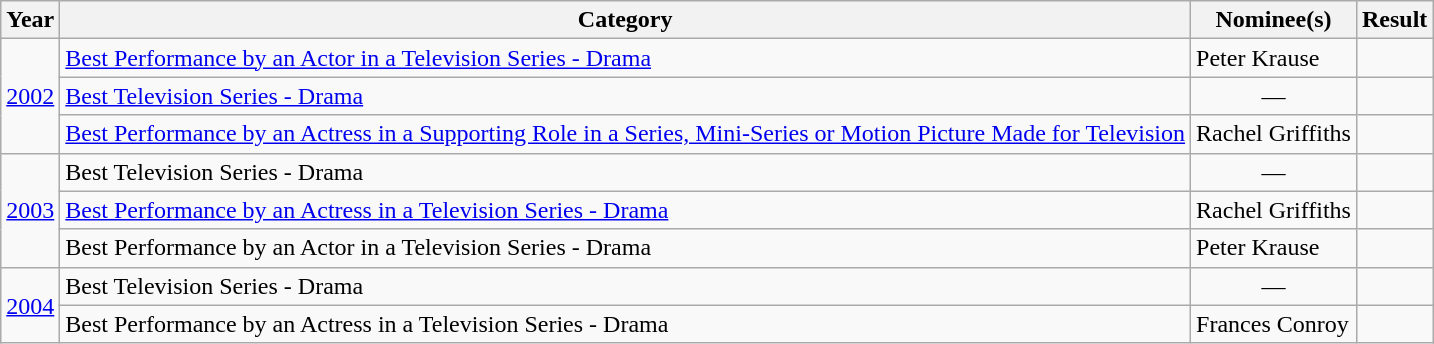<table class="wikitable">
<tr>
<th>Year</th>
<th>Category</th>
<th>Nominee(s)</th>
<th>Result</th>
</tr>
<tr>
<td rowspan=3><a href='#'>2002</a></td>
<td><a href='#'>Best Performance by an Actor in a Television Series - Drama</a></td>
<td>Peter Krause</td>
<td></td>
</tr>
<tr>
<td><a href='#'>Best Television Series - Drama</a></td>
<td align="center">—</td>
<td></td>
</tr>
<tr>
<td><a href='#'>Best Performance by an Actress in a Supporting Role in a Series, Mini-Series or Motion Picture Made for Television</a></td>
<td>Rachel Griffiths</td>
<td></td>
</tr>
<tr>
<td rowspan=3><a href='#'>2003</a></td>
<td>Best Television Series - Drama</td>
<td align="center">—</td>
<td></td>
</tr>
<tr>
<td><a href='#'>Best Performance by an Actress in a Television Series - Drama</a></td>
<td>Rachel Griffiths</td>
<td></td>
</tr>
<tr>
<td>Best Performance by an Actor in a Television Series - Drama</td>
<td>Peter Krause</td>
<td></td>
</tr>
<tr>
<td rowspan=2><a href='#'>2004</a></td>
<td>Best Television Series - Drama</td>
<td align="center">—</td>
<td></td>
</tr>
<tr>
<td>Best Performance by an Actress in a Television Series - Drama</td>
<td>Frances Conroy</td>
<td></td>
</tr>
</table>
